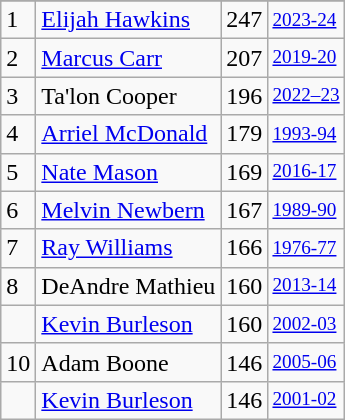<table class="wikitable">
<tr>
</tr>
<tr>
<td>1</td>
<td><a href='#'>Elijah Hawkins</a></td>
<td>247</td>
<td style="font-size:80%;"><a href='#'>2023-24</a></td>
</tr>
<tr>
<td>2</td>
<td><a href='#'>Marcus Carr</a></td>
<td>207</td>
<td style="font-size:80%;"><a href='#'>2019-20</a></td>
</tr>
<tr>
<td>3</td>
<td>Ta'lon Cooper</td>
<td>196</td>
<td style="font-size:80%;"><a href='#'>2022–23</a></td>
</tr>
<tr>
<td>4</td>
<td><a href='#'>Arriel McDonald</a></td>
<td>179</td>
<td style="font-size:80%;"><a href='#'>1993-94</a></td>
</tr>
<tr>
<td>5</td>
<td><a href='#'>Nate Mason</a></td>
<td>169</td>
<td style="font-size:80%;"><a href='#'>2016-17</a></td>
</tr>
<tr>
<td>6</td>
<td><a href='#'>Melvin Newbern</a></td>
<td>167</td>
<td style="font-size:80%;"><a href='#'>1989-90</a></td>
</tr>
<tr>
<td>7</td>
<td><a href='#'>Ray Williams</a></td>
<td>166</td>
<td style="font-size:80%;"><a href='#'>1976-77</a></td>
</tr>
<tr>
<td>8</td>
<td>DeAndre Mathieu</td>
<td>160</td>
<td style="font-size:80%;"><a href='#'>2013-14</a></td>
</tr>
<tr>
<td></td>
<td><a href='#'>Kevin Burleson</a></td>
<td>160</td>
<td style="font-size:80%;"><a href='#'>2002-03</a></td>
</tr>
<tr>
<td>10</td>
<td>Adam Boone</td>
<td>146</td>
<td style="font-size:80%;"><a href='#'>2005-06</a></td>
</tr>
<tr>
<td></td>
<td><a href='#'>Kevin Burleson</a></td>
<td>146</td>
<td style="font-size:80%;"><a href='#'>2001-02</a></td>
</tr>
</table>
